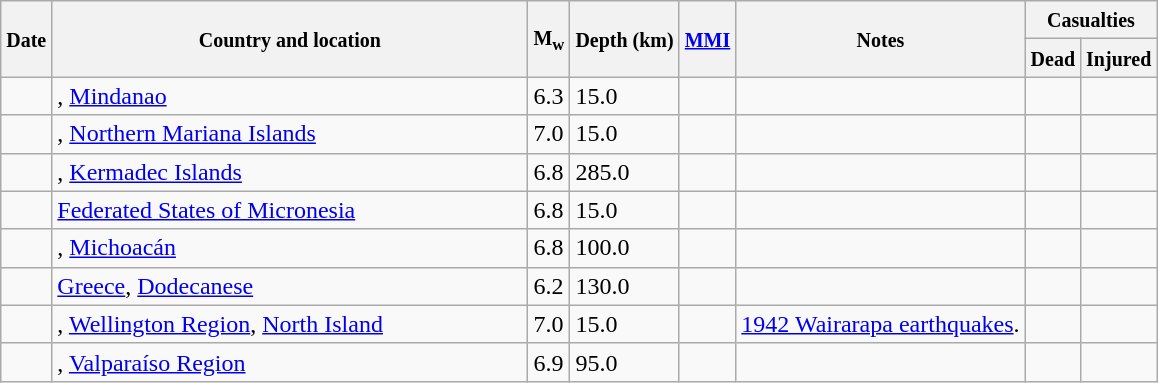<table class="wikitable sortable sort-under" style="border:1px black; margin-left:1em;">
<tr>
<th rowspan="2"><small>Date</small></th>
<th rowspan="2" style="width: 310px"><small>Country and location</small></th>
<th rowspan="2"><small>M<sub>w</sub></small></th>
<th rowspan="2"><small>Depth (km)</small></th>
<th rowspan="2"><small><a href='#'>MMI</a></small></th>
<th rowspan="2" class="unsortable"><small>Notes</small></th>
<th colspan="2"><small>Casualties</small></th>
</tr>
<tr>
<th><small>Dead</small></th>
<th><small>Injured</small></th>
</tr>
<tr>
<td></td>
<td>, <a href='#'>Mindanao</a></td>
<td>6.3</td>
<td>15.0</td>
<td></td>
<td></td>
<td></td>
<td></td>
</tr>
<tr>
<td></td>
<td>, <a href='#'>Northern Mariana Islands</a></td>
<td>7.0</td>
<td>15.0</td>
<td></td>
<td></td>
<td></td>
<td></td>
</tr>
<tr>
<td></td>
<td>, <a href='#'>Kermadec Islands</a></td>
<td>6.8</td>
<td>285.0</td>
<td></td>
<td></td>
<td></td>
<td></td>
</tr>
<tr>
<td></td>
<td> <a href='#'>Federated States of Micronesia</a></td>
<td>6.8</td>
<td>15.0</td>
<td></td>
<td></td>
<td></td>
<td></td>
</tr>
<tr>
<td></td>
<td>, <a href='#'>Michoacán</a></td>
<td>6.8</td>
<td>100.0</td>
<td></td>
<td></td>
<td></td>
<td></td>
</tr>
<tr>
<td></td>
<td> <a href='#'>Greece</a>, <a href='#'>Dodecanese</a></td>
<td>6.2</td>
<td>130.0</td>
<td></td>
<td></td>
<td></td>
<td></td>
</tr>
<tr>
<td></td>
<td>, <a href='#'>Wellington Region</a>, <a href='#'>North Island</a></td>
<td>7.0</td>
<td>15.0</td>
<td></td>
<td><a href='#'>1942 Wairarapa earthquakes</a>.</td>
<td></td>
<td></td>
</tr>
<tr>
<td></td>
<td>, <a href='#'>Valparaíso Region</a></td>
<td>6.9</td>
<td>95.0</td>
<td></td>
<td></td>
<td></td>
<td></td>
</tr>
</table>
